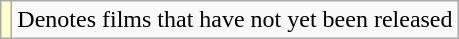<table class="wikitable sortable">
<tr>
<td style="background:#ffc;"></td>
<td>Denotes films that have not yet been released</td>
</tr>
</table>
